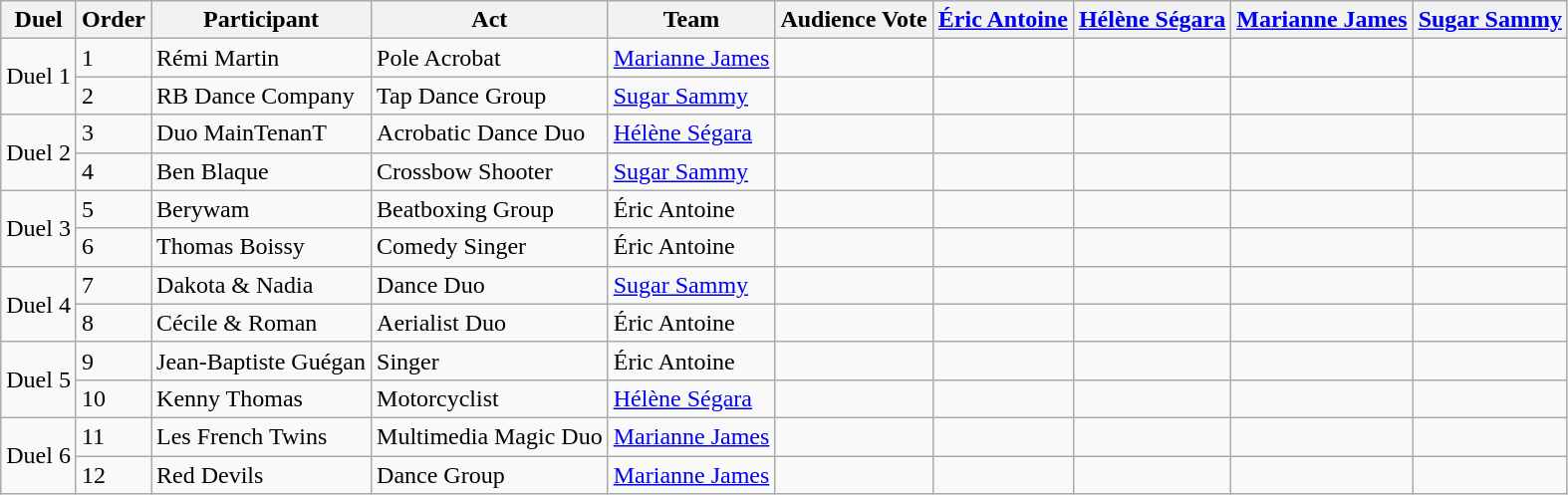<table class="wikitable">
<tr>
<th>Duel</th>
<th>Order</th>
<th>Participant</th>
<th>Act</th>
<th>Team</th>
<th>Audience Vote</th>
<th><a href='#'>Éric Antoine</a></th>
<th><a href='#'>Hélène Ségara</a></th>
<th><a href='#'>Marianne James</a></th>
<th><a href='#'>Sugar Sammy</a></th>
</tr>
<tr>
<td rowspan="2">Duel 1</td>
<td>1</td>
<td>Rémi Martin</td>
<td>Pole Acrobat</td>
<td><a href='#'>Marianne James</a></td>
<td></td>
<td></td>
<td></td>
<td></td>
<td></td>
</tr>
<tr>
<td>2</td>
<td>RB Dance Company</td>
<td>Tap Dance Group</td>
<td><a href='#'>Sugar Sammy</a></td>
<td></td>
<td></td>
<td></td>
<td></td>
<td></td>
</tr>
<tr>
<td rowspan="2">Duel 2</td>
<td>3</td>
<td>Duo MainTenanT</td>
<td>Acrobatic Dance Duo</td>
<td><a href='#'>Hélène Ségara</a></td>
<td></td>
<td></td>
<td></td>
<td></td>
<td></td>
</tr>
<tr>
<td>4</td>
<td>Ben Blaque</td>
<td>Crossbow Shooter</td>
<td><a href='#'>Sugar Sammy</a></td>
<td></td>
<td></td>
<td></td>
<td></td>
<td></td>
</tr>
<tr>
<td rowspan="2">Duel 3</td>
<td>5</td>
<td>Berywam</td>
<td>Beatboxing Group</td>
<td>Éric Antoine</td>
<td></td>
<td></td>
<td></td>
<td></td>
<td></td>
</tr>
<tr>
<td>6</td>
<td>Thomas Boissy</td>
<td>Comedy Singer</td>
<td>Éric Antoine</td>
<td></td>
<td></td>
<td></td>
<td></td>
<td></td>
</tr>
<tr>
<td rowspan="2">Duel 4</td>
<td>7</td>
<td>Dakota & Nadia</td>
<td>Dance Duo</td>
<td><a href='#'>Sugar Sammy</a></td>
<td></td>
<td></td>
<td></td>
<td></td>
<td></td>
</tr>
<tr>
<td>8</td>
<td>Cécile & Roman</td>
<td>Aerialist Duo</td>
<td>Éric Antoine</td>
<td></td>
<td></td>
<td></td>
<td></td>
<td></td>
</tr>
<tr>
<td rowspan="2">Duel 5</td>
<td>9</td>
<td>Jean-Baptiste Guégan</td>
<td>Singer</td>
<td>Éric Antoine</td>
<td></td>
<td></td>
<td></td>
<td></td>
<td></td>
</tr>
<tr>
<td>10</td>
<td>Kenny Thomas</td>
<td>Motorcyclist</td>
<td><a href='#'>Hélène Ségara</a></td>
<td></td>
<td></td>
<td></td>
<td></td>
<td></td>
</tr>
<tr>
<td rowspan="2">Duel 6</td>
<td>11</td>
<td>Les French Twins</td>
<td>Multimedia Magic Duo</td>
<td><a href='#'>Marianne James</a></td>
<td></td>
<td></td>
<td></td>
<td></td>
<td></td>
</tr>
<tr>
<td>12</td>
<td>Red Devils</td>
<td>Dance Group</td>
<td><a href='#'>Marianne James</a></td>
<td></td>
<td></td>
<td></td>
<td></td>
<td></td>
</tr>
</table>
